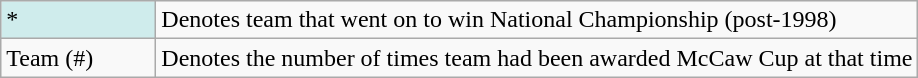<table class="wikitable">
<tr>
<td style="background-color:#CFECEC; border:1px solid #aaaaaa; width:6em">*</td>
<td>Denotes team that went on to win National Championship (post-1998)</td>
</tr>
<tr>
<td>Team (#)</td>
<td>Denotes the number of times team had been awarded McCaw Cup at that time</td>
</tr>
</table>
